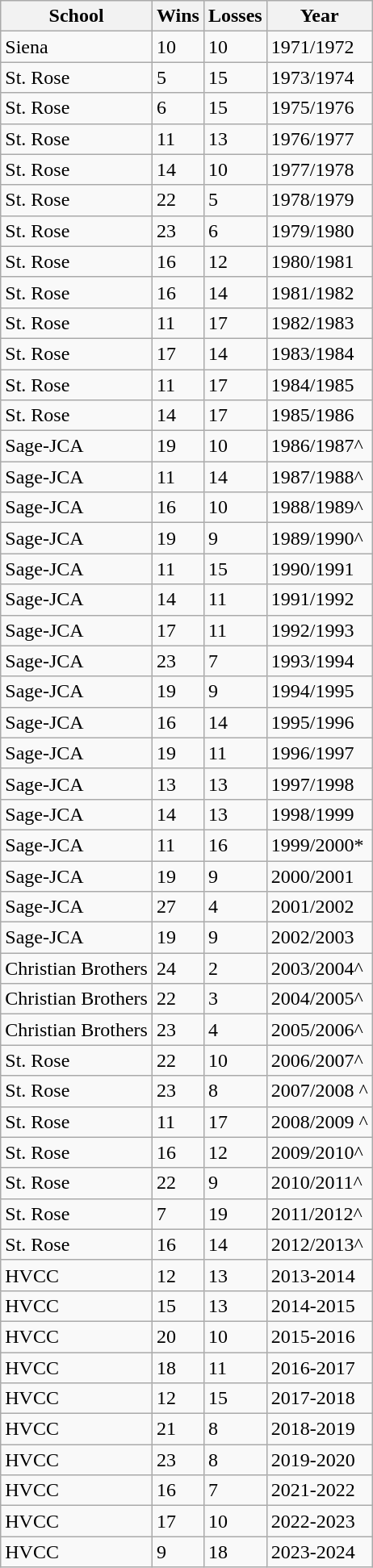<table class="wikitable" border="1">
<tr>
<th>School</th>
<th>Wins</th>
<th>Losses</th>
<th>Year</th>
</tr>
<tr>
<td>Siena</td>
<td>10</td>
<td>10</td>
<td>1971/1972</td>
</tr>
<tr>
<td>St. Rose</td>
<td>5</td>
<td>15</td>
<td>1973/1974</td>
</tr>
<tr>
<td>St. Rose</td>
<td>6</td>
<td>15</td>
<td>1975/1976</td>
</tr>
<tr>
<td>St. Rose</td>
<td>11</td>
<td>13</td>
<td>1976/1977</td>
</tr>
<tr>
<td>St. Rose</td>
<td>14</td>
<td>10</td>
<td>1977/1978</td>
</tr>
<tr>
<td>St. Rose</td>
<td>22</td>
<td>5</td>
<td>1978/1979</td>
</tr>
<tr>
<td>St. Rose</td>
<td>23</td>
<td>6</td>
<td>1979/1980</td>
</tr>
<tr>
<td>St. Rose</td>
<td>16</td>
<td>12</td>
<td>1980/1981</td>
</tr>
<tr>
<td>St. Rose</td>
<td>16</td>
<td>14</td>
<td>1981/1982</td>
</tr>
<tr>
<td>St. Rose</td>
<td>11</td>
<td>17</td>
<td>1982/1983</td>
</tr>
<tr>
<td>St. Rose</td>
<td>17</td>
<td>14</td>
<td>1983/1984</td>
</tr>
<tr>
<td>St. Rose</td>
<td>11</td>
<td>17</td>
<td>1984/1985</td>
</tr>
<tr>
<td>St. Rose</td>
<td>14</td>
<td>17</td>
<td>1985/1986</td>
</tr>
<tr>
<td>Sage-JCA</td>
<td>19</td>
<td>10</td>
<td>1986/1987^</td>
</tr>
<tr>
<td>Sage-JCA</td>
<td>11</td>
<td>14</td>
<td>1987/1988^</td>
</tr>
<tr>
<td>Sage-JCA</td>
<td>16</td>
<td>10</td>
<td>1988/1989^</td>
</tr>
<tr>
<td>Sage-JCA</td>
<td>19</td>
<td>9</td>
<td>1989/1990^</td>
</tr>
<tr>
<td>Sage-JCA</td>
<td>11</td>
<td>15</td>
<td>1990/1991</td>
</tr>
<tr>
<td>Sage-JCA</td>
<td>14</td>
<td>11</td>
<td>1991/1992</td>
</tr>
<tr>
<td>Sage-JCA</td>
<td>17</td>
<td>11</td>
<td>1992/1993</td>
</tr>
<tr>
<td>Sage-JCA</td>
<td>23</td>
<td>7</td>
<td>1993/1994</td>
</tr>
<tr>
<td>Sage-JCA</td>
<td>19</td>
<td>9</td>
<td>1994/1995</td>
</tr>
<tr>
<td>Sage-JCA</td>
<td>16</td>
<td>14</td>
<td>1995/1996</td>
</tr>
<tr>
<td>Sage-JCA</td>
<td>19</td>
<td>11</td>
<td>1996/1997</td>
</tr>
<tr>
<td>Sage-JCA</td>
<td>13</td>
<td>13</td>
<td>1997/1998</td>
</tr>
<tr>
<td>Sage-JCA</td>
<td>14</td>
<td>13</td>
<td>1998/1999</td>
</tr>
<tr>
<td>Sage-JCA</td>
<td>11</td>
<td>16</td>
<td>1999/2000*</td>
</tr>
<tr>
<td>Sage-JCA</td>
<td>19</td>
<td>9</td>
<td>2000/2001</td>
</tr>
<tr>
<td>Sage-JCA</td>
<td>27</td>
<td>4</td>
<td>2001/2002</td>
</tr>
<tr>
<td>Sage-JCA</td>
<td>19</td>
<td>9</td>
<td>2002/2003</td>
</tr>
<tr>
<td>Christian Brothers</td>
<td>24</td>
<td>2</td>
<td>2003/2004^</td>
</tr>
<tr>
<td>Christian Brothers</td>
<td>22</td>
<td>3</td>
<td>2004/2005^</td>
</tr>
<tr>
<td>Christian Brothers</td>
<td>23</td>
<td>4</td>
<td>2005/2006^</td>
</tr>
<tr>
<td>St. Rose</td>
<td>22</td>
<td>10</td>
<td>2006/2007^</td>
</tr>
<tr>
<td>St. Rose</td>
<td>23</td>
<td>8</td>
<td>2007/2008 ^</td>
</tr>
<tr>
<td>St. Rose</td>
<td>11</td>
<td>17</td>
<td>2008/2009 ^</td>
</tr>
<tr>
<td>St. Rose</td>
<td>16</td>
<td>12</td>
<td>2009/2010^</td>
</tr>
<tr>
<td>St. Rose</td>
<td>22</td>
<td>9</td>
<td>2010/2011^</td>
</tr>
<tr>
<td>St. Rose</td>
<td>7</td>
<td>19</td>
<td>2011/2012^</td>
</tr>
<tr>
<td>St. Rose</td>
<td>16</td>
<td>14</td>
<td>2012/2013^</td>
</tr>
<tr>
<td>HVCC</td>
<td>12</td>
<td>13</td>
<td>2013-2014</td>
</tr>
<tr>
<td>HVCC</td>
<td>15</td>
<td>13</td>
<td>2014-2015</td>
</tr>
<tr>
<td>HVCC</td>
<td>20</td>
<td>10</td>
<td>2015-2016</td>
</tr>
<tr>
<td>HVCC</td>
<td>18</td>
<td>11</td>
<td>2016-2017</td>
</tr>
<tr>
<td>HVCC</td>
<td>12</td>
<td>15</td>
<td>2017-2018</td>
</tr>
<tr>
<td>HVCC</td>
<td>21</td>
<td>8</td>
<td>2018-2019</td>
</tr>
<tr>
<td>HVCC</td>
<td>23</td>
<td>8</td>
<td>2019-2020</td>
</tr>
<tr>
<td>HVCC</td>
<td>16</td>
<td>7</td>
<td>2021-2022</td>
</tr>
<tr>
<td>HVCC</td>
<td>17</td>
<td>10</td>
<td>2022-2023</td>
</tr>
<tr>
<td>HVCC</td>
<td>9</td>
<td>18</td>
<td>2023-2024</td>
</tr>
</table>
